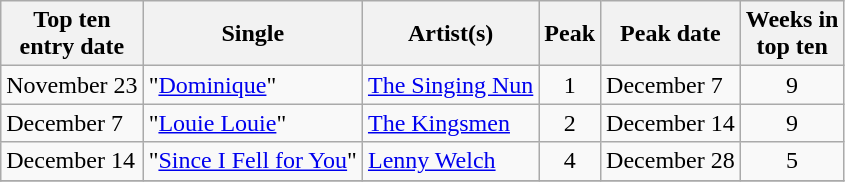<table class="plainrowheaders sortable wikitable">
<tr>
<th>Top ten<br>entry date</th>
<th>Single</th>
<th>Artist(s)</th>
<th>Peak</th>
<th>Peak date</th>
<th data-sort-type="number">Weeks in<br>top ten</th>
</tr>
<tr>
<td>November 23</td>
<td>"<a href='#'>Dominique</a>"</td>
<td><a href='#'>The Singing Nun</a></td>
<td align=center>1</td>
<td>December 7</td>
<td align=center>9</td>
</tr>
<tr>
<td>December 7</td>
<td>"<a href='#'>Louie Louie</a>"</td>
<td><a href='#'>The Kingsmen</a></td>
<td align=center>2</td>
<td>December 14</td>
<td align=center>9</td>
</tr>
<tr>
<td>December 14</td>
<td>"<a href='#'>Since I Fell for You</a>"</td>
<td><a href='#'>Lenny Welch</a></td>
<td align=center>4</td>
<td>December 28</td>
<td align=center>5</td>
</tr>
<tr>
</tr>
</table>
